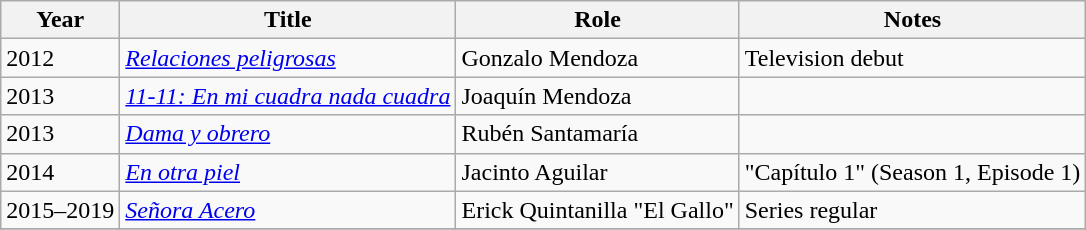<table class="wikitable sortable">
<tr>
<th>Year</th>
<th>Title</th>
<th>Role</th>
<th>Notes</th>
</tr>
<tr>
<td>2012</td>
<td><em><a href='#'>Relaciones peligrosas</a></em></td>
<td>Gonzalo Mendoza</td>
<td>Television debut</td>
</tr>
<tr>
<td>2013</td>
<td><em><a href='#'>11-11: En mi cuadra nada cuadra</a></em></td>
<td>Joaquín Mendoza</td>
<td></td>
</tr>
<tr>
<td>2013</td>
<td><em><a href='#'>Dama y obrero</a></em></td>
<td>Rubén Santamaría</td>
<td></td>
</tr>
<tr>
<td>2014</td>
<td><em><a href='#'>En otra piel</a></em></td>
<td>Jacinto Aguilar</td>
<td>"Capítulo 1" (Season 1, Episode 1)</td>
</tr>
<tr>
<td>2015–2019</td>
<td><em><a href='#'>Señora Acero</a></em></td>
<td>Erick Quintanilla "El Gallo"</td>
<td>Series regular</td>
</tr>
<tr>
</tr>
</table>
